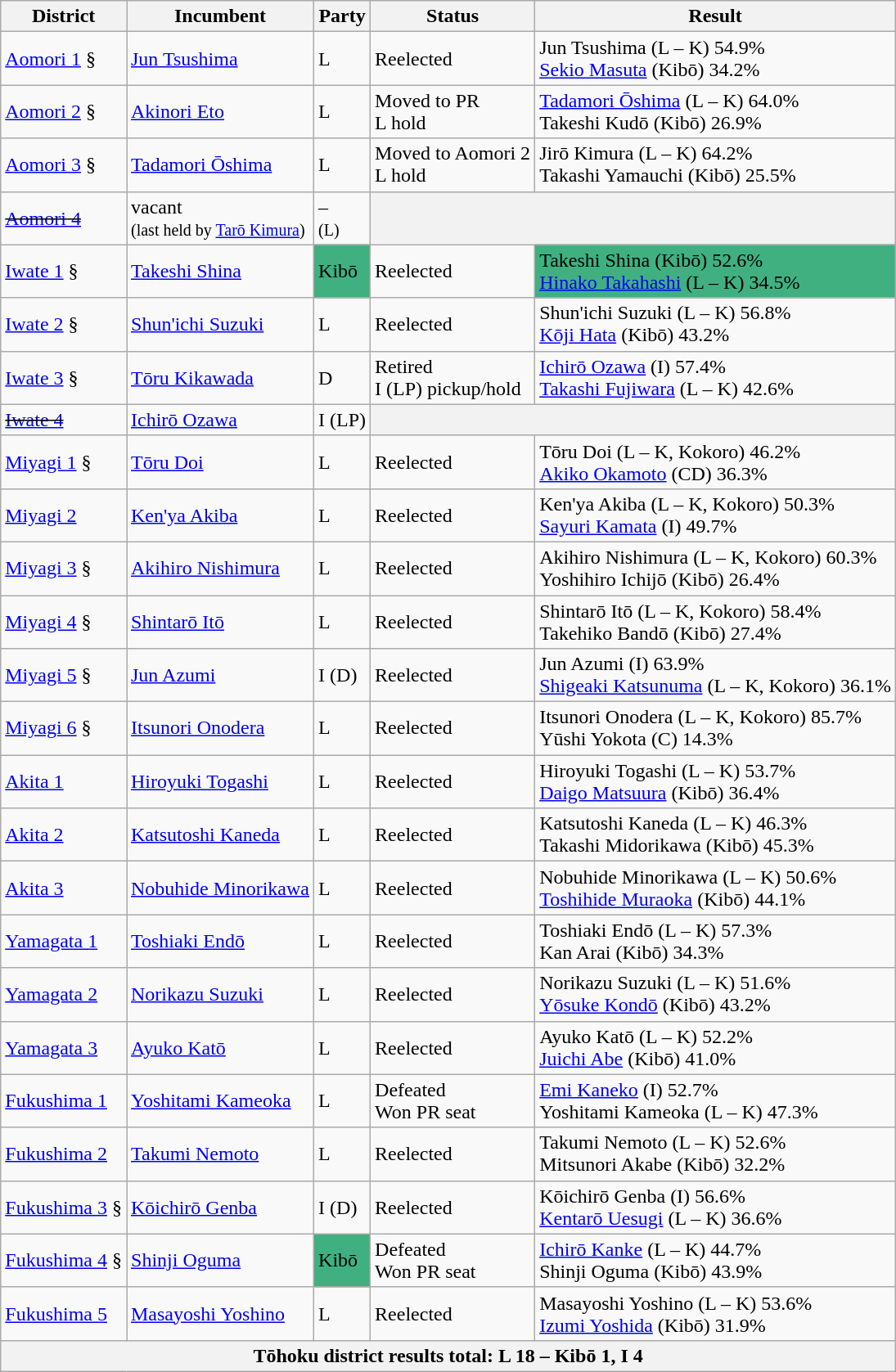<table class="wikitable">
<tr>
<th>District</th>
<th>Incumbent</th>
<th>Party</th>
<th>Status</th>
<th>Result</th>
</tr>
<tr>
<td><a href='#'>Aomori 1</a> §</td>
<td><a href='#'>Jun Tsushima</a></td>
<td>L</td>
<td>Reelected</td>
<td>Jun Tsushima (L – K) 54.9%<br><a href='#'>Sekio Masuta</a> (Kibō) 34.2%</td>
</tr>
<tr>
<td><a href='#'>Aomori 2</a> §</td>
<td><a href='#'>Akinori Eto</a></td>
<td>L</td>
<td>Moved to PR<br>L hold</td>
<td><a href='#'>Tadamori Ōshima</a> (L – K) 64.0%<br>Takeshi Kudō (Kibō) 26.9%</td>
</tr>
<tr>
<td><a href='#'>Aomori 3</a> §</td>
<td><a href='#'>Tadamori Ōshima</a></td>
<td>L</td>
<td>Moved to Aomori 2<br>L hold</td>
<td>Jirō Kimura (L – K) 64.2%<br>Takashi Yamauchi (Kibō) 25.5%</td>
</tr>
<tr>
<td><s><a href='#'>Aomori 4</a></s></td>
<td>vacant<br><small>(last held by <a href='#'>Tarō Kimura</a>)</small></td>
<td>–<br><small>(L)</small></td>
<th colspan="2"></th>
</tr>
<tr>
<td><a href='#'>Iwate 1</a> §</td>
<td><a href='#'>Takeshi Shina</a></td>
<td style="background:#40B080">Kibō</td>
<td>Reelected</td>
<td style="background:#40B080">Takeshi Shina (Kibō) 52.6%<br><a href='#'>Hinako Takahashi</a> (L – K) 34.5%</td>
</tr>
<tr>
<td><a href='#'>Iwate 2</a> §</td>
<td><a href='#'>Shun'ichi Suzuki</a></td>
<td>L</td>
<td>Reelected</td>
<td>Shun'ichi Suzuki (L – K) 56.8%<br><a href='#'>Kōji Hata</a> (Kibō) 43.2%</td>
</tr>
<tr>
<td><a href='#'>Iwate 3</a> §</td>
<td><a href='#'>Tōru Kikawada</a></td>
<td>D</td>
<td>Retired<br>I (LP) pickup/hold</td>
<td><a href='#'>Ichirō Ozawa</a> (I) 57.4%<br><a href='#'>Takashi Fujiwara</a> (L – K) 42.6%</td>
</tr>
<tr>
<td><s><a href='#'>Iwate 4</a></s></td>
<td><a href='#'>Ichirō Ozawa</a></td>
<td>I (LP)</td>
<th colspan="2"></th>
</tr>
<tr>
<td><a href='#'>Miyagi 1</a> §</td>
<td><a href='#'>Tōru Doi</a></td>
<td>L</td>
<td>Reelected</td>
<td>Tōru Doi (L – K, Kokoro) 46.2%<br><a href='#'>Akiko Okamoto</a> (CD) 36.3%</td>
</tr>
<tr>
<td><a href='#'>Miyagi 2</a></td>
<td><a href='#'>Ken'ya Akiba</a></td>
<td>L</td>
<td>Reelected</td>
<td>Ken'ya Akiba (L – K, Kokoro) 50.3%<br><a href='#'>Sayuri Kamata</a> (I) 49.7%</td>
</tr>
<tr>
<td><a href='#'>Miyagi 3</a> §</td>
<td><a href='#'>Akihiro Nishimura</a></td>
<td>L</td>
<td>Reelected</td>
<td>Akihiro Nishimura (L – K, Kokoro) 60.3%<br>Yoshihiro Ichijō (Kibō) 26.4%</td>
</tr>
<tr>
<td><a href='#'>Miyagi 4</a> §</td>
<td><a href='#'>Shintarō Itō</a></td>
<td>L</td>
<td>Reelected</td>
<td>Shintarō Itō (L – K, Kokoro) 58.4%<br>Takehiko Bandō (Kibō) 27.4%</td>
</tr>
<tr>
<td><a href='#'>Miyagi 5</a> §</td>
<td><a href='#'>Jun Azumi</a></td>
<td>I (D)</td>
<td>Reelected</td>
<td>Jun Azumi (I) 63.9%<br><a href='#'>Shigeaki Katsunuma</a> (L – K, Kokoro) 36.1%</td>
</tr>
<tr>
<td><a href='#'>Miyagi 6</a> §</td>
<td><a href='#'>Itsunori Onodera</a></td>
<td>L</td>
<td>Reelected</td>
<td>Itsunori Onodera (L – K, Kokoro) 85.7%<br>Yūshi Yokota (C) 14.3%</td>
</tr>
<tr>
<td><a href='#'>Akita 1</a></td>
<td><a href='#'>Hiroyuki Togashi</a></td>
<td>L</td>
<td>Reelected</td>
<td>Hiroyuki Togashi (L – K) 53.7%<br><a href='#'>Daigo Matsuura</a> (Kibō) 36.4%</td>
</tr>
<tr>
<td><a href='#'>Akita 2</a></td>
<td><a href='#'>Katsutoshi Kaneda</a></td>
<td>L</td>
<td>Reelected</td>
<td>Katsutoshi Kaneda (L – K) 46.3%<br>Takashi Midorikawa (Kibō) 45.3%</td>
</tr>
<tr>
<td><a href='#'>Akita 3</a></td>
<td><a href='#'>Nobuhide Minorikawa</a></td>
<td>L</td>
<td>Reelected</td>
<td>Nobuhide Minorikawa (L – K) 50.6%<br><a href='#'>Toshihide Muraoka</a> (Kibō) 44.1%</td>
</tr>
<tr>
<td><a href='#'>Yamagata 1</a></td>
<td><a href='#'>Toshiaki Endō</a></td>
<td>L</td>
<td>Reelected</td>
<td>Toshiaki Endō (L – K) 57.3%<br>Kan Arai (Kibō) 34.3%</td>
</tr>
<tr>
<td><a href='#'>Yamagata 2</a></td>
<td><a href='#'>Norikazu Suzuki</a></td>
<td>L</td>
<td>Reelected</td>
<td>Norikazu Suzuki (L – K) 51.6%<br><a href='#'>Yōsuke Kondō</a> (Kibō) 43.2%</td>
</tr>
<tr>
<td><a href='#'>Yamagata 3</a></td>
<td><a href='#'>Ayuko Katō</a></td>
<td>L</td>
<td>Reelected</td>
<td>Ayuko Katō (L – K) 52.2%<br><a href='#'>Juichi Abe</a> (Kibō) 41.0%</td>
</tr>
<tr>
<td><a href='#'>Fukushima 1</a></td>
<td><a href='#'>Yoshitami Kameoka</a></td>
<td>L</td>
<td>Defeated<br>Won PR seat</td>
<td><a href='#'>Emi Kaneko</a> (I) 52.7%<br>Yoshitami Kameoka (L – K) 47.3%</td>
</tr>
<tr>
<td><a href='#'>Fukushima 2</a></td>
<td><a href='#'>Takumi Nemoto</a></td>
<td>L</td>
<td>Reelected</td>
<td>Takumi Nemoto (L – K) 52.6%<br>Mitsunori Akabe (Kibō) 32.2%</td>
</tr>
<tr>
<td><a href='#'>Fukushima 3</a> §</td>
<td><a href='#'>Kōichirō Genba</a></td>
<td>I (D)</td>
<td>Reelected</td>
<td>Kōichirō Genba (I) 56.6%<br><a href='#'>Kentarō Uesugi</a> (L – K) 36.6%</td>
</tr>
<tr>
<td><a href='#'>Fukushima 4</a> §</td>
<td><a href='#'>Shinji Oguma</a></td>
<td style="background:#40B080">Kibō</td>
<td>Defeated<br>Won PR seat</td>
<td><a href='#'>Ichirō Kanke</a> (L – K) 44.7%<br>Shinji Oguma (Kibō) 43.9%</td>
</tr>
<tr>
<td><a href='#'>Fukushima 5</a></td>
<td><a href='#'>Masayoshi Yoshino</a></td>
<td>L</td>
<td>Reelected</td>
<td>Masayoshi Yoshino (L – K) 53.6%<br><a href='#'>Izumi Yoshida</a> (Kibō) 31.9%</td>
</tr>
<tr>
<th colspan="5">Tōhoku district results total: L 18 – Kibō 1, I 4</th>
</tr>
</table>
